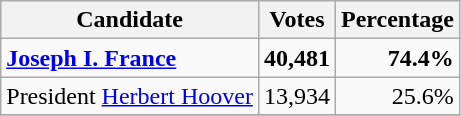<table class="wikitable" style="text-align:right;">
<tr>
<th>Candidate</th>
<th>Votes</th>
<th>Percentage</th>
</tr>
<tr>
<td style="text-align:left;"><strong><a href='#'>Joseph I. France</a></strong></td>
<td><strong>40,481</strong></td>
<td><strong>74.4%</strong></td>
</tr>
<tr>
<td style="text-align:left;">President <a href='#'>Herbert Hoover</a></td>
<td>13,934</td>
<td>25.6%</td>
</tr>
<tr>
</tr>
</table>
